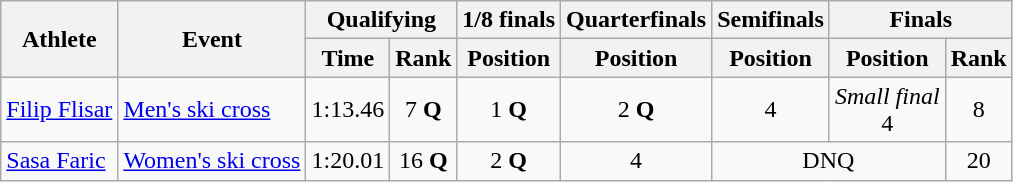<table class="wikitable">
<tr>
<th rowspan="2">Athlete</th>
<th rowspan="2">Event</th>
<th colspan="2">Qualifying</th>
<th>1/8 finals</th>
<th>Quarterfinals</th>
<th>Semifinals</th>
<th colspan=2>Finals</th>
</tr>
<tr>
<th>Time</th>
<th>Rank</th>
<th>Position</th>
<th>Position</th>
<th>Position</th>
<th>Position</th>
<th>Rank</th>
</tr>
<tr>
<td><a href='#'>Filip Flisar</a></td>
<td><a href='#'>Men's ski cross</a></td>
<td align="center">1:13.46</td>
<td align="center">7 <strong>Q</strong></td>
<td align="center">1 <strong>Q</strong></td>
<td align="center">2 <strong>Q</strong></td>
<td align="center">4</td>
<td align="center"><em>Small final</em><br> 4</td>
<td align="center">8</td>
</tr>
<tr>
<td><a href='#'>Sasa Faric</a></td>
<td><a href='#'>Women's ski cross</a></td>
<td align="center">1:20.01</td>
<td align="center">16 <strong>Q</strong></td>
<td align="center">2 <strong>Q</strong></td>
<td align="center">4</td>
<td colspan=2 align="center">DNQ</td>
<td align="center">20</td>
</tr>
</table>
